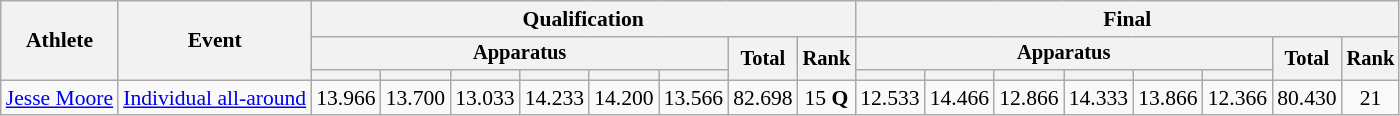<table class=wikitable style=font-size:90%>
<tr>
<th rowspan=3>Athlete</th>
<th rowspan=3>Event</th>
<th colspan=8>Qualification</th>
<th colspan=8>Final</th>
</tr>
<tr style=font-size:95%>
<th colspan=6>Apparatus</th>
<th rowspan=2>Total</th>
<th rowspan=2>Rank</th>
<th colspan=6>Apparatus</th>
<th rowspan=2>Total</th>
<th rowspan=2>Rank</th>
</tr>
<tr style=font-size:95%>
<th></th>
<th></th>
<th></th>
<th></th>
<th></th>
<th></th>
<th></th>
<th></th>
<th></th>
<th></th>
<th></th>
<th></th>
</tr>
<tr align=center>
<td align=left><a href='#'>Jesse Moore</a></td>
<td align=left><a href='#'>Individual all-around</a></td>
<td>13.966</td>
<td>13.700</td>
<td>13.033</td>
<td>14.233</td>
<td>14.200</td>
<td>13.566</td>
<td>82.698</td>
<td>15 <strong>Q</strong></td>
<td>12.533</td>
<td>14.466</td>
<td>12.866</td>
<td>14.333</td>
<td>13.866</td>
<td>12.366</td>
<td>80.430</td>
<td>21</td>
</tr>
</table>
